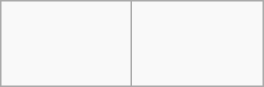<table class="wikitable">
<tr>
<td><blockquote><br></blockquote></td>
<td><blockquote><br></blockquote></td>
</tr>
</table>
